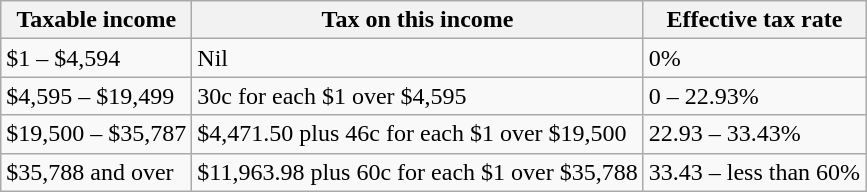<table class="wikitable">
<tr>
<th>Taxable income</th>
<th>Tax on this income</th>
<th>Effective tax rate</th>
</tr>
<tr>
<td>$1 – $4,594</td>
<td>Nil</td>
<td>0%</td>
</tr>
<tr>
<td>$4,595 – $19,499</td>
<td>30c for each $1 over $4,595</td>
<td>0 – 22.93%</td>
</tr>
<tr>
<td>$19,500 – $35,787</td>
<td>$4,471.50 plus 46c for each $1 over $19,500</td>
<td>22.93 – 33.43%</td>
</tr>
<tr>
<td>$35,788 and over</td>
<td>$11,963.98 plus 60c for each $1 over $35,788</td>
<td>33.43 – less than 60%</td>
</tr>
</table>
